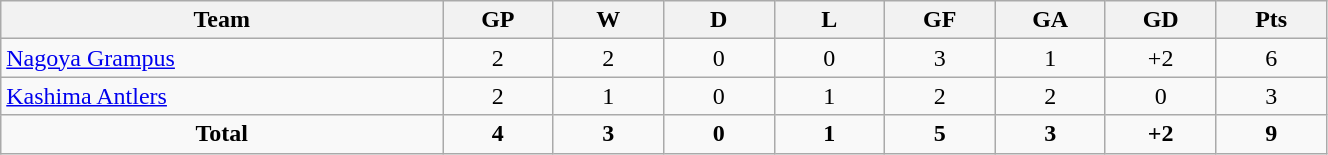<table width=70% class="wikitable" style="text-align:center">
<tr>
<th width=20%>Team</th>
<th width=5%>GP</th>
<th width=5%>W</th>
<th width=5%>D</th>
<th width=5%>L</th>
<th width=5%>GF</th>
<th width=5%>GA</th>
<th width=5%>GD</th>
<th width=5%>Pts</th>
</tr>
<tr>
<td align=left> <a href='#'>Nagoya Grampus</a></td>
<td>2</td>
<td>2</td>
<td>0</td>
<td>0</td>
<td>3</td>
<td>1</td>
<td>+2</td>
<td>6</td>
</tr>
<tr>
<td align=left> <a href='#'>Kashima Antlers</a></td>
<td>2</td>
<td>1</td>
<td>0</td>
<td>1</td>
<td>2</td>
<td>2</td>
<td>0</td>
<td>3</td>
</tr>
<tr style="font-weight:bold">
<td>Total</td>
<td>4</td>
<td>3</td>
<td>0</td>
<td>1</td>
<td>5</td>
<td>3</td>
<td>+2</td>
<td>9</td>
</tr>
</table>
